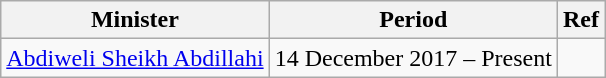<table class="wikitable">
<tr>
<th>Minister</th>
<th>Period</th>
<th>Ref</th>
</tr>
<tr>
<td><a href='#'>Abdiweli Sheikh Abdillahi</a></td>
<td>14 December 2017 – Present</td>
<td></td>
</tr>
</table>
